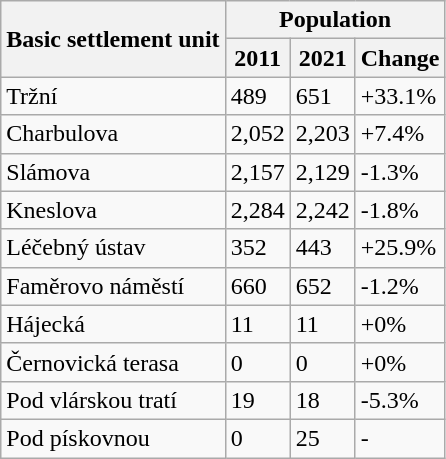<table class="wikitable sortable">
<tr>
<th rowspan=2>Basic settlement unit</th>
<th colspan=3>Population</th>
</tr>
<tr>
<th>2011</th>
<th>2021</th>
<th>Change</th>
</tr>
<tr>
<td>Tržní</td>
<td>489</td>
<td>651</td>
<td>+33.1%</td>
</tr>
<tr>
<td>Charbulova</td>
<td>2,052</td>
<td>2,203</td>
<td>+7.4%</td>
</tr>
<tr>
<td>Slámova</td>
<td>2,157</td>
<td>2,129</td>
<td>-1.3%</td>
</tr>
<tr>
<td>Kneslova</td>
<td>2,284</td>
<td>2,242</td>
<td>-1.8%</td>
</tr>
<tr>
<td>Léčebný ústav</td>
<td>352</td>
<td>443</td>
<td>+25.9%</td>
</tr>
<tr>
<td>Faměrovo náměstí</td>
<td>660</td>
<td>652</td>
<td>-1.2%</td>
</tr>
<tr>
<td>Hájecká</td>
<td>11</td>
<td>11</td>
<td>+0%</td>
</tr>
<tr>
<td>Černovická terasa</td>
<td>0</td>
<td>0</td>
<td>+0%</td>
</tr>
<tr>
<td>Pod vlárskou tratí</td>
<td>19</td>
<td>18</td>
<td>-5.3%</td>
</tr>
<tr>
<td>Pod pískovnou</td>
<td>0</td>
<td>25</td>
<td>-</td>
</tr>
</table>
